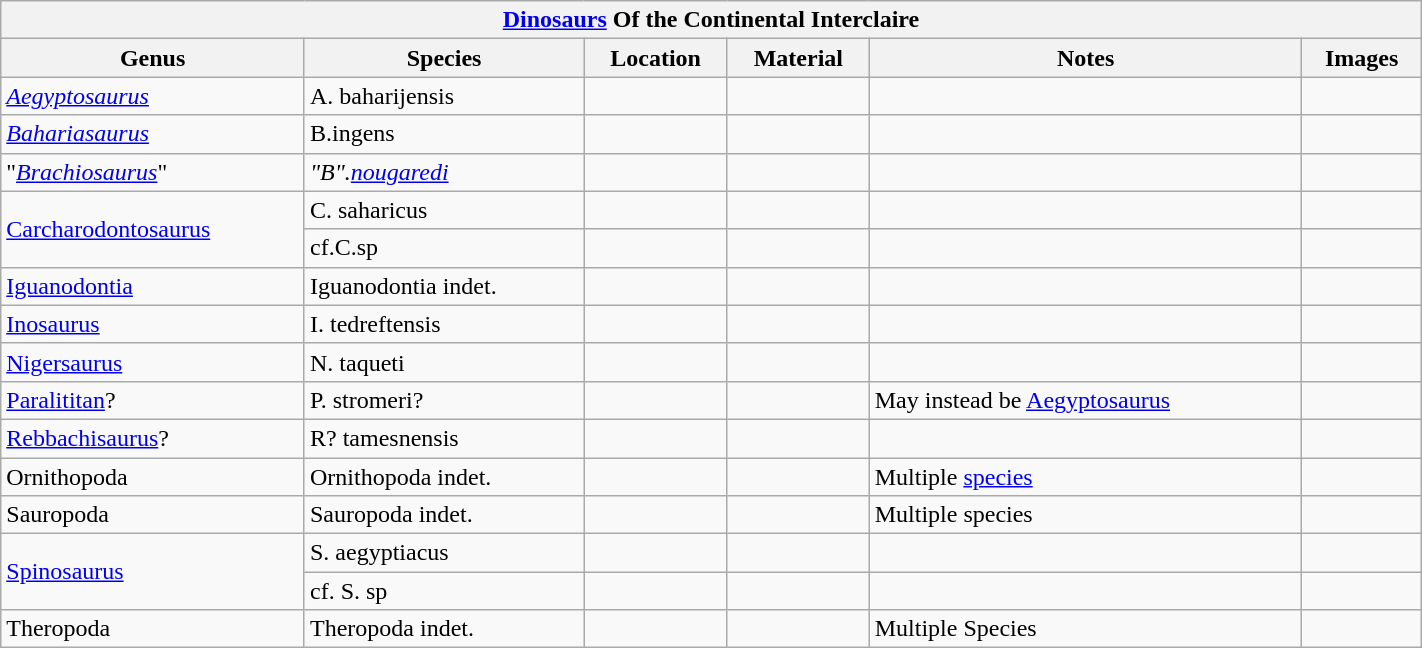<table class="wikitable" align="center" width="75%">
<tr>
<th colspan="6" align="center"><a href='#'>Dinosaurs</a> Of the Continental Interclaire</th>
</tr>
<tr>
<th>Genus</th>
<th>Species</th>
<th>Location</th>
<th>Material</th>
<th>Notes</th>
<th>Images</th>
</tr>
<tr>
<td><em><a href='#'>Aegyptosaurus</a></em></td>
<td>A. baharijensis</td>
<td></td>
<td></td>
<td></td>
<td></td>
</tr>
<tr>
<td><em><a href='#'>Bahariasaurus</a></em></td>
<td>B.ingens</td>
<td></td>
<td></td>
<td></td>
<td></td>
</tr>
<tr>
<td>"<em><a href='#'>Brachiosaurus</a></em>"</td>
<td><em>"B".<a href='#'>nougaredi</a></em></td>
<td></td>
<td></td>
<td></td>
<td></td>
</tr>
<tr>
<td rowspan="2"><a href='#'>Carcharodontosaurus</a></td>
<td>C. saharicus</td>
<td></td>
<td></td>
<td></td>
<td></td>
</tr>
<tr>
<td>cf.C.sp</td>
<td></td>
<td></td>
<td></td>
<td></td>
</tr>
<tr>
<td><a href='#'>Iguanodontia</a></td>
<td>Iguanodontia indet.</td>
<td></td>
<td></td>
<td></td>
<td></td>
</tr>
<tr>
<td><a href='#'>Inosaurus</a></td>
<td>I. tedreftensis</td>
<td></td>
<td></td>
<td></td>
<td></td>
</tr>
<tr>
<td><a href='#'>Nigersaurus</a></td>
<td>N. taqueti</td>
<td></td>
<td></td>
<td></td>
<td></td>
</tr>
<tr>
<td><a href='#'>Paralititan</a>?</td>
<td>P. stromeri?</td>
<td></td>
<td></td>
<td>May instead be <a href='#'>Aegyptosaurus</a></td>
<td></td>
</tr>
<tr>
<td><a href='#'>Rebbachisaurus</a>?</td>
<td>R? tamesnensis</td>
<td></td>
<td></td>
<td></td>
<td></td>
</tr>
<tr>
<td>Ornithopoda</td>
<td>Ornithopoda indet.</td>
<td></td>
<td></td>
<td>Multiple <a href='#'>species</a></td>
<td></td>
</tr>
<tr>
<td>Sauropoda</td>
<td>Sauropoda indet.</td>
<td></td>
<td></td>
<td>Multiple species</td>
<td></td>
</tr>
<tr>
<td rowspan="2"><a href='#'>Spinosaurus</a></td>
<td>S. aegyptiacus</td>
<td></td>
<td></td>
<td></td>
<td></td>
</tr>
<tr>
<td>cf. S. sp</td>
<td></td>
<td></td>
<td></td>
<td></td>
</tr>
<tr>
<td>Theropoda</td>
<td>Theropoda indet.</td>
<td></td>
<td></td>
<td>Multiple Species</td>
<td></td>
</tr>
</table>
